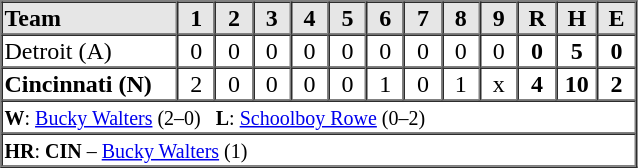<table border=1 cellspacing=0 width=425 style="margin-left:3em;">
<tr style="text-align:center; background-color:#e6e6e6;">
<th align=left width=125>Team</th>
<th width=25>1</th>
<th width=25>2</th>
<th width=25>3</th>
<th width=25>4</th>
<th width=25>5</th>
<th width=25>6</th>
<th width=25>7</th>
<th width=25>8</th>
<th width=25>9</th>
<th width=25>R</th>
<th width=25>H</th>
<th width=25>E</th>
</tr>
<tr style="text-align:center;">
<td align=left>Detroit (A)</td>
<td>0</td>
<td>0</td>
<td>0</td>
<td>0</td>
<td>0</td>
<td>0</td>
<td>0</td>
<td>0</td>
<td>0</td>
<td><strong>0</strong></td>
<td><strong>5</strong></td>
<td><strong>0</strong></td>
</tr>
<tr style="text-align:center;">
<td align=left><strong>Cincinnati (N)</strong></td>
<td>2</td>
<td>0</td>
<td>0</td>
<td>0</td>
<td>0</td>
<td>1</td>
<td>0</td>
<td>1</td>
<td>x</td>
<td><strong>4</strong></td>
<td><strong>10</strong></td>
<td><strong>2</strong></td>
</tr>
<tr style="text-align:left;">
<td colspan=13><small><strong>W</strong>: <a href='#'>Bucky Walters</a> (2–0)   <strong>L</strong>: <a href='#'>Schoolboy Rowe</a> (0–2)</small></td>
</tr>
<tr style="text-align:left;">
<td colspan=13><small><strong>HR</strong>: <strong>CIN</strong> – <a href='#'>Bucky Walters</a> (1) </small></td>
</tr>
</table>
